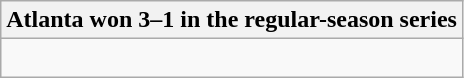<table class="wikitable collapsible collapsed">
<tr>
<th>Atlanta won 3–1 in the regular-season series</th>
</tr>
<tr>
<td><br>


</td>
</tr>
</table>
